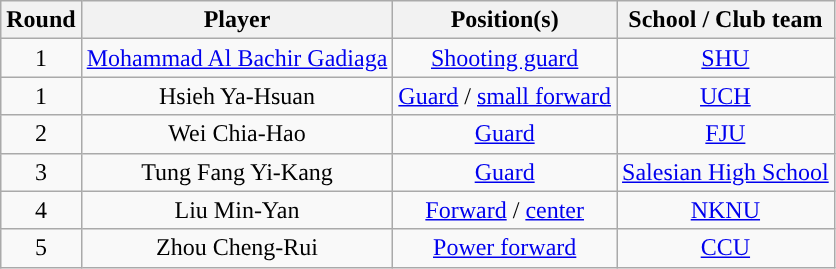<table class="wikitable sortable sortable">
<tr>
<th>Round</th>
<th>Player</th>
<th>Position(s)</th>
<th>School / Club team</th>
</tr>
<tr style="text-align: center">
<td>1</td>
<td><a href='#'>Mohammad Al Bachir Gadiaga</a></td>
<td><a href='#'>Shooting guard</a></td>
<td><a href='#'>SHU</a></td>
</tr>
<tr style="text-align: center">
<td>1</td>
<td>Hsieh Ya-Hsuan</td>
<td><a href='#'>Guard</a> / <a href='#'>small forward</a></td>
<td><a href='#'>UCH</a></td>
</tr>
<tr style="text-align: center">
<td>2</td>
<td>Wei Chia-Hao</td>
<td><a href='#'>Guard</a></td>
<td><a href='#'>FJU</a></td>
</tr>
<tr style="text-align: center">
<td>3</td>
<td>Tung Fang Yi-Kang</td>
<td><a href='#'>Guard</a></td>
<td><a href='#'>Salesian High School</a></td>
</tr>
<tr style="text-align: center">
<td>4</td>
<td>Liu Min-Yan</td>
<td><a href='#'>Forward</a> / <a href='#'>center</a></td>
<td><a href='#'>NKNU</a></td>
</tr>
<tr style="text-align: center">
<td>5</td>
<td>Zhou Cheng-Rui</td>
<td><a href='#'>Power forward</a></td>
<td><a href='#'>CCU</a></td>
</tr>
</table>
